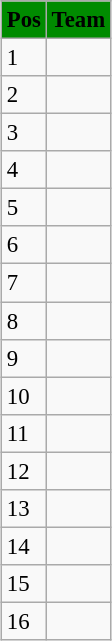<table class="wikitable" style="margin:0.5em auto; font-size:95%">
<tr bgcolor="#008B00">
<td><strong>Pos</strong></td>
<td><strong>Team</strong></td>
</tr>
<tr>
<td>1</td>
<td></td>
</tr>
<tr>
<td>2</td>
<td></td>
</tr>
<tr>
<td>3</td>
<td></td>
</tr>
<tr>
<td>4</td>
<td></td>
</tr>
<tr>
<td>5</td>
<td></td>
</tr>
<tr>
<td>6</td>
<td></td>
</tr>
<tr>
<td>7</td>
<td></td>
</tr>
<tr>
<td>8</td>
<td></td>
</tr>
<tr>
<td>9</td>
<td></td>
</tr>
<tr>
<td>10</td>
<td></td>
</tr>
<tr>
<td>11</td>
<td></td>
</tr>
<tr>
<td>12</td>
<td></td>
</tr>
<tr>
<td>13</td>
<td></td>
</tr>
<tr>
<td>14</td>
<td></td>
</tr>
<tr>
<td>15</td>
<td></td>
</tr>
<tr>
<td>16</td>
<td></td>
</tr>
</table>
